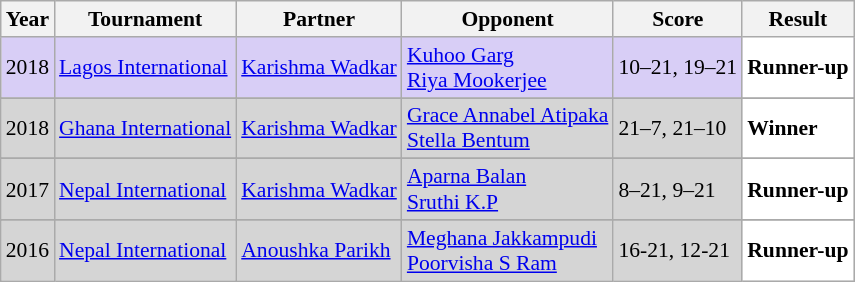<table class="sortable wikitable" style="font-size: 90%;">
<tr>
<th>Year</th>
<th>Tournament</th>
<th>Partner</th>
<th>Opponent</th>
<th>Score</th>
<th>Result</th>
</tr>
<tr style="background:#D8CEF6">
<td align="center">2018</td>
<td align="left"><a href='#'>Lagos International</a></td>
<td align="left"> <a href='#'>Karishma Wadkar</a></td>
<td align="left"> <a href='#'>Kuhoo Garg</a> <br>  <a href='#'>Riya Mookerjee</a></td>
<td align="left">10–21, 19–21</td>
<td style="text-align:left; background:white"> <strong>Runner-up</strong></td>
</tr>
<tr>
</tr>
<tr style="background:#D5D5D5">
<td align="center">2018</td>
<td align="left"><a href='#'>Ghana International</a></td>
<td align="left"> <a href='#'>Karishma Wadkar</a></td>
<td align="left"> <a href='#'>Grace Annabel Atipaka</a> <br>  <a href='#'>Stella Bentum</a></td>
<td align="left">21–7, 21–10</td>
<td style="text-align:left; background:white"> <strong>Winner</strong></td>
</tr>
<tr>
</tr>
<tr style="background:#D5D5D5">
<td align="center">2017</td>
<td align="left"><a href='#'>Nepal International</a></td>
<td align="left"> <a href='#'>Karishma Wadkar</a></td>
<td align="left"> <a href='#'>Aparna Balan</a> <br>  <a href='#'>Sruthi K.P</a></td>
<td align="left">8–21, 9–21</td>
<td style="text-align:left; background:white"> <strong>Runner-up</strong></td>
</tr>
<tr>
</tr>
<tr style="background:#D5D5D5">
<td align="center">2016</td>
<td align="left"><a href='#'>Nepal International</a></td>
<td align="left"> <a href='#'>Anoushka Parikh</a></td>
<td align="left"> <a href='#'>Meghana Jakkampudi</a> <br>  <a href='#'>Poorvisha S Ram</a></td>
<td align="left">16-21, 12-21</td>
<td style="text-align:left; background:white"> <strong>Runner-up</strong></td>
</tr>
</table>
